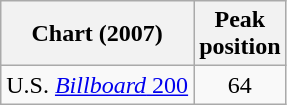<table class="wikitable">
<tr>
<th align="center">Chart (2007)</th>
<th align="center">Peak<br>position</th>
</tr>
<tr>
<td align="left">U.S. <a href='#'><em>Billboard</em> 200</a></td>
<td align="center">64</td>
</tr>
</table>
